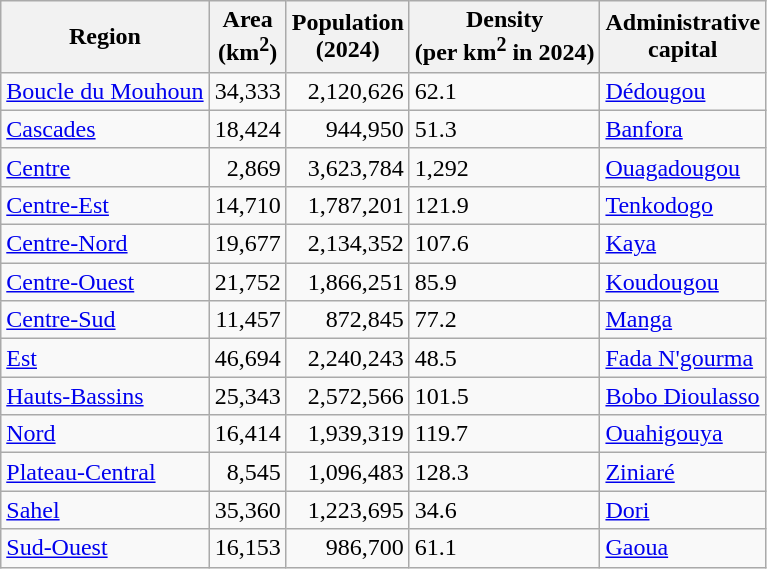<table class="wikitable sortable">
<tr>
<th>Region</th>
<th>Area <br>(km<sup>2</sup>) </th>
<th>Population <br> (2024)</th>
<th><strong>Density</strong><br><strong>(per km</strong><sup>2</sup> <strong>in 2024)</strong></th>
<th>Administrative <br> capital</th>
</tr>
<tr>
<td><a href='#'>Boucle du Mouhoun</a></td>
<td align="right">34,333</td>
<td align="right">2,120,626</td>
<td>62.1</td>
<td><a href='#'>Dédougou</a></td>
</tr>
<tr>
<td><a href='#'>Cascades</a></td>
<td align="right">18,424</td>
<td align="right">944,950</td>
<td>51.3</td>
<td><a href='#'>Banfora</a></td>
</tr>
<tr>
<td><a href='#'>Centre</a></td>
<td align="right">2,869</td>
<td align="right">3,623,784</td>
<td>1,292</td>
<td><a href='#'>Ouagadougou</a></td>
</tr>
<tr>
<td><a href='#'>Centre-Est</a></td>
<td align="right">14,710</td>
<td align="right">1,787,201</td>
<td>121.9</td>
<td><a href='#'>Tenkodogo</a></td>
</tr>
<tr>
<td><a href='#'>Centre-Nord</a></td>
<td align="right">19,677</td>
<td align="right">2,134,352</td>
<td>107.6</td>
<td><a href='#'>Kaya</a></td>
</tr>
<tr>
<td><a href='#'>Centre-Ouest</a></td>
<td align="right">21,752</td>
<td align="right">1,866,251</td>
<td>85.9</td>
<td><a href='#'>Koudougou</a></td>
</tr>
<tr>
<td><a href='#'>Centre-Sud</a></td>
<td align="right">11,457</td>
<td align="right">872,845</td>
<td>77.2</td>
<td><a href='#'>Manga</a></td>
</tr>
<tr>
<td><a href='#'>Est</a></td>
<td align="right">46,694</td>
<td align="right">2,240,243</td>
<td>48.5</td>
<td><a href='#'>Fada N'gourma</a></td>
</tr>
<tr>
<td><a href='#'>Hauts-Bassins</a></td>
<td align="right">25,343</td>
<td align="right">2,572,566</td>
<td>101.5</td>
<td><a href='#'>Bobo Dioulasso</a></td>
</tr>
<tr>
<td><a href='#'>Nord</a></td>
<td align="right">16,414</td>
<td align="right">1,939,319</td>
<td>119.7</td>
<td><a href='#'>Ouahigouya</a></td>
</tr>
<tr>
<td><a href='#'>Plateau-Central</a></td>
<td align="right">8,545</td>
<td align="right">1,096,483</td>
<td>128.3</td>
<td><a href='#'>Ziniaré</a></td>
</tr>
<tr>
<td><a href='#'>Sahel</a></td>
<td align="right">35,360</td>
<td align="right">1,223,695</td>
<td>34.6</td>
<td><a href='#'>Dori</a></td>
</tr>
<tr>
<td><a href='#'>Sud-Ouest</a></td>
<td align="right">16,153</td>
<td align="right">986,700</td>
<td>61.1</td>
<td><a href='#'>Gaoua</a></td>
</tr>
</table>
